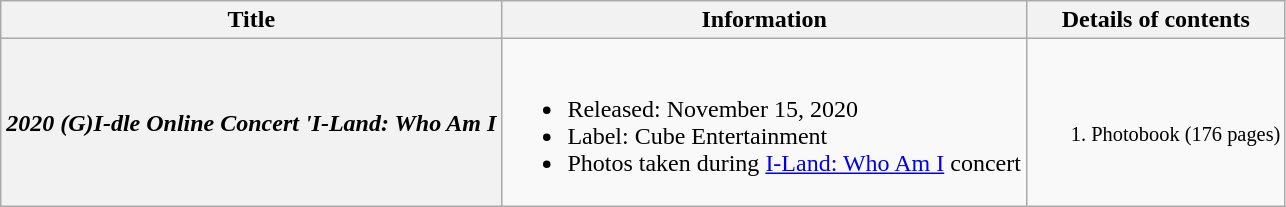<table class="wikitable">
<tr>
<th scope="col">Title</th>
<th>Information</th>
<th>Details of contents</th>
</tr>
<tr>
<th><em>2020 (G)I-dle Online Concert 'I-Land: Who Am I<strong></th>
<td><br><ul><li>Released: November 15, 2020</li><li>Label: Cube Entertainment</li><li>Photos taken during <a href='#'>I-Land: Who Am I</a> concert</li></ul></td>
<td style="font-size: 85%"><br><ol><li>Photobook (176 pages)</li></ol></td>
</tr>
</table>
